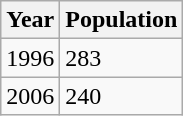<table class="wikitable">
<tr>
<th>Year</th>
<th>Population</th>
</tr>
<tr>
<td>1996</td>
<td>283</td>
</tr>
<tr>
<td>2006</td>
<td>240</td>
</tr>
</table>
